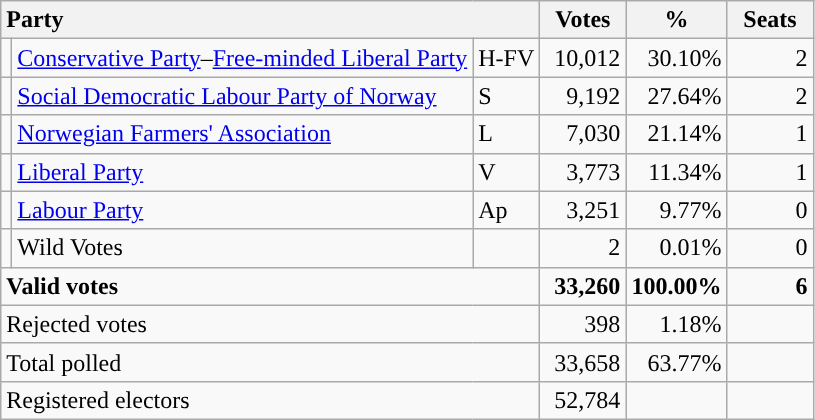<table class="wikitable" border="1" style="text-align:right;">
<tr>
<th style="text-align:left;" colspan=3>Party</th>
<th align=center width="50">Votes</th>
<th align=center width="50">%</th>
<th align=center width="50">Seats</th>
</tr>
<tr>
<td></td>
<td align=left><a href='#'>Conservative Party</a>–<a href='#'>Free-minded Liberal Party</a></td>
<td align=left>H-FV</td>
<td>10,012</td>
<td>30.10%</td>
<td>2</td>
</tr>
<tr>
<td style="color:inherit;background:"></td>
<td align=left><a href='#'>Social Democratic Labour Party of Norway</a></td>
<td align=left>S</td>
<td>9,192</td>
<td>27.64%</td>
<td>2</td>
</tr>
<tr>
<td style="color:inherit;background:"></td>
<td align=left><a href='#'>Norwegian Farmers' Association</a></td>
<td align=left>L</td>
<td>7,030</td>
<td>21.14%</td>
<td>1</td>
</tr>
<tr>
<td style="color:inherit;background:"></td>
<td align=left><a href='#'>Liberal Party</a></td>
<td align=left>V</td>
<td>3,773</td>
<td>11.34%</td>
<td>1</td>
</tr>
<tr>
<td style="color:inherit;background:"></td>
<td align=left><a href='#'>Labour Party</a></td>
<td align=left>Ap</td>
<td>3,251</td>
<td>9.77%</td>
<td>0</td>
</tr>
<tr>
<td></td>
<td align=left>Wild Votes</td>
<td align=left></td>
<td>2</td>
<td>0.01%</td>
<td>0</td>
</tr>
<tr style="font-weight:bold">
<td align=left colspan=3>Valid votes</td>
<td>33,260</td>
<td>100.00%</td>
<td>6</td>
</tr>
<tr>
<td align=left colspan=3>Rejected votes</td>
<td>398</td>
<td>1.18%</td>
<td></td>
</tr>
<tr>
<td align=left colspan=3>Total polled</td>
<td>33,658</td>
<td>63.77%</td>
<td></td>
</tr>
<tr>
<td align=left colspan=3>Registered electors</td>
<td>52,784</td>
<td></td>
<td></td>
</tr>
</table>
